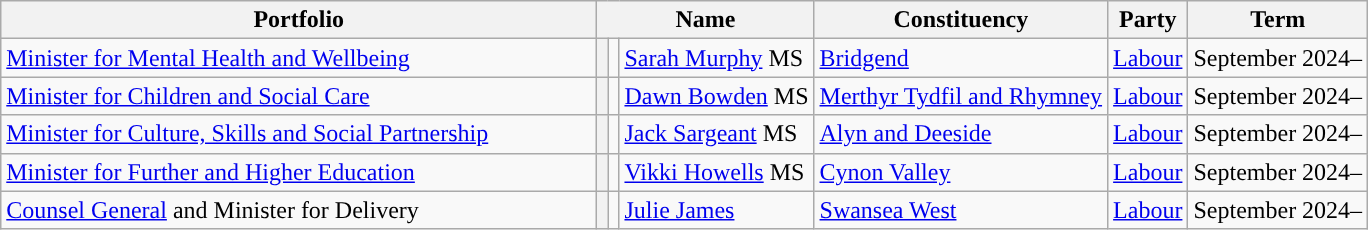<table class="wikitable">
<tr>
<th style="width: 390px">Portfolio</th>
<th colspan="3">Name</th>
<th>Constituency</th>
<th>Party</th>
<th>Term</th>
</tr>
<tr>
<td><a href='#'>Minister for Mental Health and Wellbeing</a></td>
<th style="background-color: "></th>
<td></td>
<td><a href='#'>Sarah Murphy</a> MS</td>
<td><a href='#'>Bridgend</a></td>
<td><a href='#'>Labour</a></td>
<td>September 2024–</td>
</tr>
<tr>
<td><a href='#'>Minister for Children and Social Care</a></td>
<th style="background-color: "></th>
<td></td>
<td><a href='#'>Dawn Bowden</a> MS</td>
<td><a href='#'>Merthyr Tydfil and Rhymney</a></td>
<td><a href='#'>Labour</a></td>
<td>September 2024–</td>
</tr>
<tr>
<td><a href='#'>Minister for Culture, Skills and Social Partnership</a></td>
<th style="background-color: "></th>
<td></td>
<td><a href='#'>Jack Sargeant</a> MS</td>
<td><a href='#'>Alyn and Deeside</a></td>
<td><a href='#'>Labour</a></td>
<td>September 2024–</td>
</tr>
<tr>
<td><a href='#'>Minister for Further and Higher Education</a></td>
<th style="background-color: "></th>
<td></td>
<td><a href='#'>Vikki Howells</a> MS</td>
<td><a href='#'>Cynon Valley</a></td>
<td><a href='#'>Labour</a></td>
<td>September 2024–</td>
</tr>
<tr>
<td><a href='#'>Counsel General</a> and Minister for Delivery</td>
<th style="background-color: "></th>
<td></td>
<td><a href='#'>Julie James</a></td>
<td><a href='#'>Swansea West</a></td>
<td><a href='#'>Labour</a></td>
<td>September 2024–</td>
</tr>
</table>
